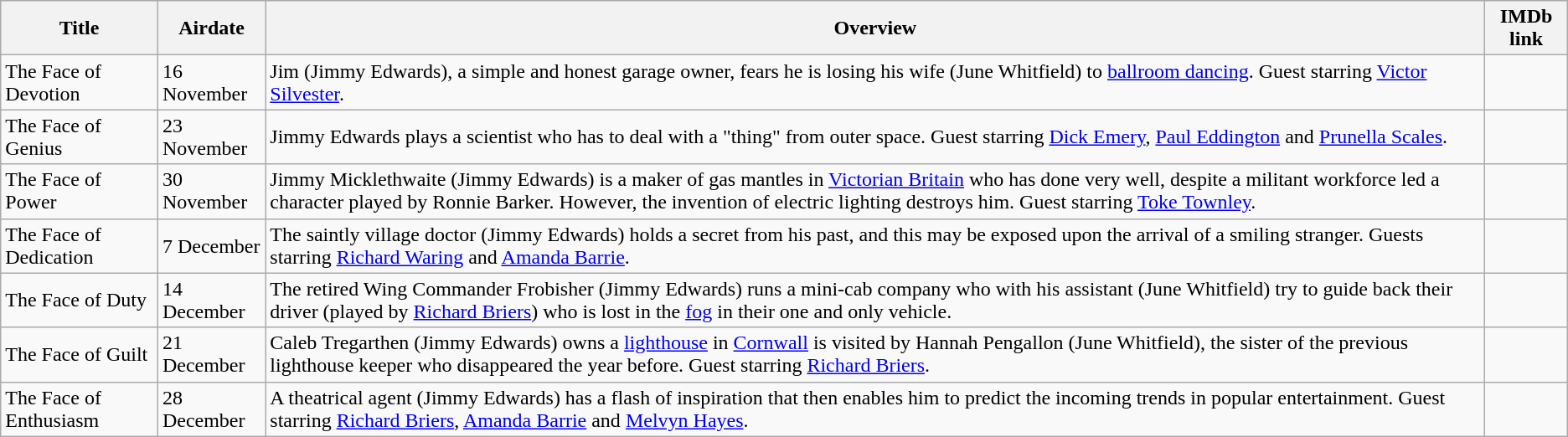<table class="wikitable" style="font-size: 100%;">
<tr style="background:#EFEFEF">
<th><strong>Title</strong></th>
<th><strong>Airdate</strong></th>
<th><strong>Overview</strong></th>
<th><strong>IMDb link</strong></th>
</tr>
<tr>
<td>The Face of Devotion</td>
<td>16 November</td>
<td style="font-size: 100%;">Jim (Jimmy Edwards), a simple and honest garage owner, fears he is losing his wife (June Whitfield) to <a href='#'>ballroom dancing</a>. Guest starring <a href='#'>Victor Silvester</a>.</td>
<td></td>
</tr>
<tr>
<td>The Face of Genius</td>
<td>23 November</td>
<td style="font-size: 100%;">Jimmy Edwards plays a scientist who has to deal with a "thing" from outer space. Guest starring <a href='#'>Dick Emery</a>, <a href='#'>Paul Eddington</a> and <a href='#'>Prunella Scales</a>.</td>
<td></td>
</tr>
<tr>
<td>The Face of Power</td>
<td>30 November</td>
<td style="font-size: 100%;">Jimmy Micklethwaite (Jimmy Edwards) is a maker of gas mantles in <a href='#'>Victorian Britain</a> who has done very well, despite a militant workforce led a character played by Ronnie Barker. However, the invention of electric lighting destroys him. Guest starring <a href='#'>Toke Townley</a>.</td>
<td></td>
</tr>
<tr>
<td>The Face of Dedication</td>
<td>7 December</td>
<td style="font-size: 100%;">The saintly village doctor (Jimmy Edwards) holds a secret from his past, and this may be exposed upon the arrival of a smiling stranger. Guests starring <a href='#'>Richard Waring</a> and <a href='#'>Amanda Barrie</a>.</td>
<td></td>
</tr>
<tr>
<td>The Face of Duty</td>
<td>14 December</td>
<td style="font-size: 100%;">The retired Wing Commander Frobisher (Jimmy Edwards) runs a mini-cab company who with his assistant (June Whitfield) try to guide back their driver (played by <a href='#'>Richard Briers</a>) who is lost in the <a href='#'>fog</a> in their one and only vehicle.</td>
<td></td>
</tr>
<tr>
<td>The Face of Guilt</td>
<td>21 December</td>
<td style="font-size: 100%;">Caleb Tregarthen (Jimmy Edwards) owns a <a href='#'>lighthouse</a> in <a href='#'>Cornwall</a> is visited by Hannah Pengallon (June Whitfield), the sister of the previous lighthouse keeper who disappeared the year before. Guest starring <a href='#'>Richard Briers</a>.</td>
<td></td>
</tr>
<tr>
<td>The Face of Enthusiasm</td>
<td>28 December</td>
<td style="font-size: 100%;">A theatrical agent (Jimmy Edwards) has a flash of inspiration that then enables him to predict the incoming trends in popular entertainment. Guest starring <a href='#'>Richard Briers</a>, <a href='#'>Amanda Barrie</a> and <a href='#'>Melvyn Hayes</a>.</td>
<td></td>
</tr>
</table>
